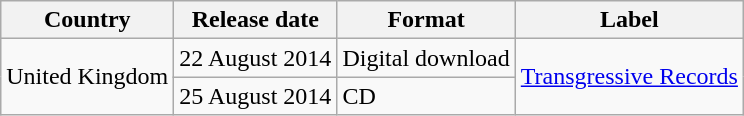<table class="wikitable plainrowheaders">
<tr>
<th scope="col">Country</th>
<th scope="col">Release date</th>
<th scope="col">Format</th>
<th scope="col">Label</th>
</tr>
<tr>
<td rowspan="2">United Kingdom</td>
<td>22 August 2014</td>
<td>Digital download</td>
<td rowspan="2"><a href='#'>Transgressive Records</a></td>
</tr>
<tr>
<td>25 August 2014</td>
<td>CD</td>
</tr>
</table>
